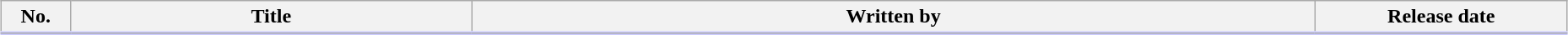<table class="wikitable" style="width:98%; margin:auto; background:#FFF;">
<tr style="border-bottom: 3px solid #CCF;">
<th style="width:3em;">No.</th>
<th>Title</th>
<th>Written by</th>
<th style="width:12em;">Release date</th>
</tr>
<tr>
</tr>
</table>
